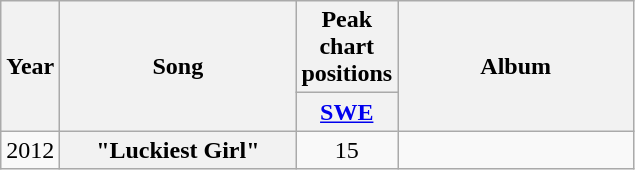<table class="wikitable plainrowheaders" style="text-align:center;">
<tr>
<th scope="col" rowspan="2" width="10">Year</th>
<th scope="col" rowspan="2" width="150">Song</th>
<th scope="col" colspan="1">Peak chart positions</th>
<th scope="col" rowspan="2" width="150">Album</th>
</tr>
<tr>
<th scope="col" style="width:3em;font=size:90%;"><a href='#'>SWE</a><br></th>
</tr>
<tr>
<td>2012</td>
<th scope="row">"Luckiest Girl"</th>
<td>15</td>
<td></td>
</tr>
</table>
